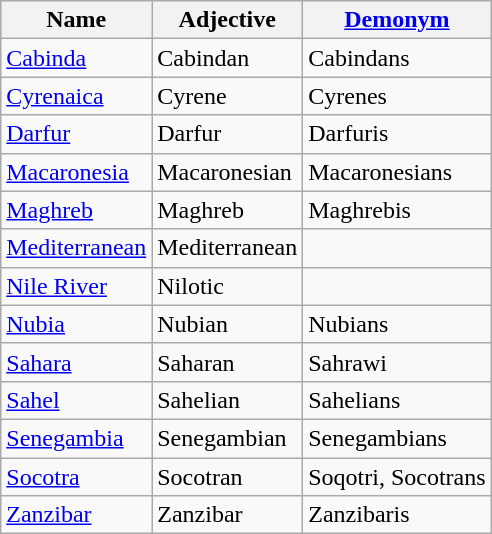<table class="wikitable">
<tr>
<th>Name</th>
<th>Adjective</th>
<th><a href='#'>Demonym</a></th>
</tr>
<tr>
<td><a href='#'>Cabinda</a></td>
<td>Cabindan</td>
<td>Cabindans</td>
</tr>
<tr>
<td><a href='#'>Cyrenaica</a></td>
<td>Cyrene</td>
<td>Cyrenes</td>
</tr>
<tr>
<td><a href='#'>Darfur</a></td>
<td>Darfur</td>
<td>Darfuris</td>
</tr>
<tr>
<td><a href='#'>Macaronesia</a></td>
<td>Macaronesian</td>
<td>Macaronesians</td>
</tr>
<tr>
<td><a href='#'>Maghreb</a></td>
<td>Maghreb</td>
<td>Maghrebis</td>
</tr>
<tr>
<td><a href='#'>Mediterranean</a></td>
<td>Mediterranean</td>
<td></td>
</tr>
<tr>
<td><a href='#'>Nile River</a></td>
<td>Nilotic</td>
<td></td>
</tr>
<tr>
<td><a href='#'>Nubia</a></td>
<td>Nubian</td>
<td>Nubians</td>
</tr>
<tr>
<td><a href='#'>Sahara</a></td>
<td>Saharan</td>
<td>Sahrawi</td>
</tr>
<tr>
<td><a href='#'>Sahel</a></td>
<td>Sahelian</td>
<td>Sahelians</td>
</tr>
<tr>
<td><a href='#'>Senegambia</a></td>
<td>Senegambian</td>
<td>Senegambians</td>
</tr>
<tr>
<td><a href='#'>Socotra</a></td>
<td>Socotran</td>
<td>Soqotri, Socotrans</td>
</tr>
<tr>
<td><a href='#'>Zanzibar</a></td>
<td>Zanzibar</td>
<td>Zanzibaris</td>
</tr>
</table>
